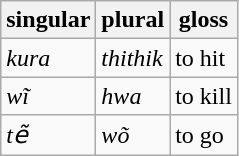<table class="wikitable">
<tr>
<th>singular</th>
<th>plural</th>
<th>gloss</th>
</tr>
<tr>
<td><em>kura</em></td>
<td><em>thithik</em></td>
<td>to hit</td>
</tr>
<tr>
<td><em>wĩ</em></td>
<td><em>hwa</em></td>
<td>to kill</td>
</tr>
<tr>
<td><em>tẽ</em></td>
<td><em>wõ</em></td>
<td>to go</td>
</tr>
</table>
